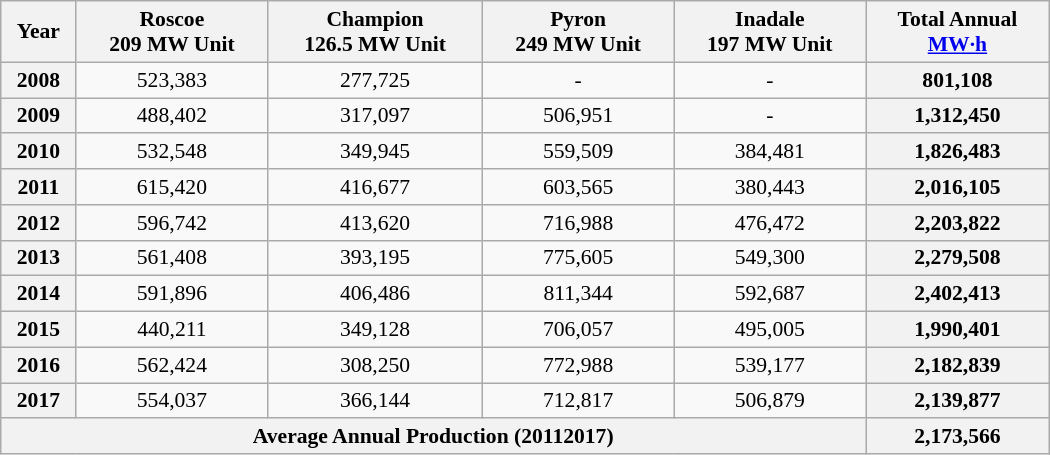<table class=wikitable style="text-align:center; font-size:0.9em; width:700px;">
<tr>
<th>Year</th>
<th>Roscoe<br>209 MW Unit </th>
<th>Champion<br>126.5 MW Unit </th>
<th>Pyron<br>249 MW Unit </th>
<th>Inadale<br>197 MW Unit </th>
<th>Total Annual<br><a href='#'>MW·h</a></th>
</tr>
<tr>
<th>2008</th>
<td>523,383</td>
<td>277,725</td>
<td>-</td>
<td>-</td>
<th>801,108</th>
</tr>
<tr>
<th>2009</th>
<td>488,402</td>
<td>317,097</td>
<td>506,951</td>
<td>-</td>
<th>1,312,450</th>
</tr>
<tr>
<th>2010</th>
<td>532,548</td>
<td>349,945</td>
<td>559,509</td>
<td>384,481</td>
<th>1,826,483</th>
</tr>
<tr>
<th>2011</th>
<td>615,420</td>
<td>416,677</td>
<td>603,565</td>
<td>380,443</td>
<th>2,016,105</th>
</tr>
<tr>
<th>2012</th>
<td>596,742</td>
<td>413,620</td>
<td>716,988</td>
<td>476,472</td>
<th>2,203,822</th>
</tr>
<tr>
<th>2013</th>
<td>561,408</td>
<td>393,195</td>
<td>775,605</td>
<td>549,300</td>
<th>2,279,508</th>
</tr>
<tr>
<th>2014</th>
<td>591,896</td>
<td>406,486</td>
<td>811,344</td>
<td>592,687</td>
<th>2,402,413</th>
</tr>
<tr>
<th>2015</th>
<td>440,211</td>
<td>349,128</td>
<td>706,057</td>
<td>495,005</td>
<th>1,990,401</th>
</tr>
<tr>
<th>2016</th>
<td>562,424</td>
<td>308,250</td>
<td>772,988</td>
<td>539,177</td>
<th>2,182,839</th>
</tr>
<tr>
<th>2017</th>
<td>554,037</td>
<td>366,144</td>
<td>712,817</td>
<td>506,879</td>
<th>2,139,877</th>
</tr>
<tr>
<th colspan=5>Average Annual Production (20112017)</th>
<th>2,173,566</th>
</tr>
</table>
